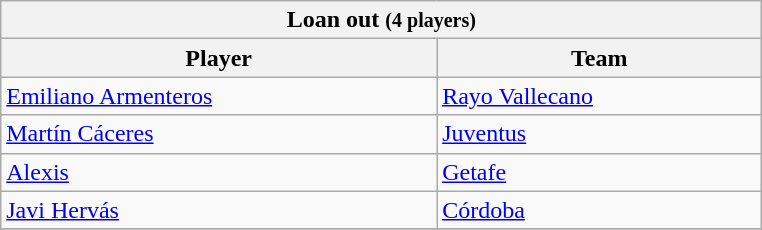<table class="wikitable collapsible collapsed">
<tr>
<th colspan="2" width="500"> <strong>Loan out</strong> <small>(4 players)</small></th>
</tr>
<tr>
<th>Player</th>
<th>Team</th>
</tr>
<tr>
<td> <a href='#'>Emiliano Armenteros</a></td>
<td> <a href='#'>Rayo Vallecano</a></td>
</tr>
<tr>
<td> <a href='#'>Martín Cáceres</a></td>
<td> <a href='#'>Juventus</a></td>
</tr>
<tr>
<td> <a href='#'>Alexis</a></td>
<td> <a href='#'>Getafe</a></td>
</tr>
<tr>
<td> <a href='#'>Javi Hervás</a></td>
<td> <a href='#'>Córdoba</a></td>
</tr>
<tr>
</tr>
</table>
